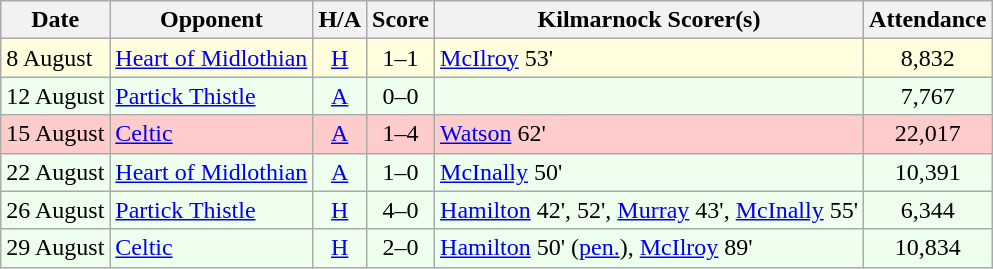<table class="wikitable" style="text-align:center">
<tr>
<th>Date</th>
<th>Opponent</th>
<th>H/A</th>
<th>Score</th>
<th>Kilmarnock Scorer(s)</th>
<th>Attendance</th>
</tr>
<tr bgcolor=#FFFFDD>
<td align=left>8 August</td>
<td align=left><a href='#'>Heart of Midlothian</a></td>
<td><a href='#'>H</a></td>
<td>1–1</td>
<td align=left><a href='#'>McIlroy</a> 53'</td>
<td>8,832</td>
</tr>
<tr bgcolor=#EEFFEE>
<td align=left>12 August</td>
<td align=left><a href='#'>Partick Thistle</a></td>
<td><a href='#'>A</a></td>
<td>0–0</td>
<td align=left></td>
<td>7,767</td>
</tr>
<tr bgcolor=#FFCCCC>
<td align=left>15 August</td>
<td align=left><a href='#'>Celtic</a></td>
<td><a href='#'>A</a></td>
<td>1–4</td>
<td align=left><a href='#'>Watson</a> 62'</td>
<td>22,017</td>
</tr>
<tr bgcolor=#EEFFEE>
<td align=left>22 August</td>
<td align=left><a href='#'>Heart of Midlothian</a></td>
<td><a href='#'>A</a></td>
<td>1–0</td>
<td align=left><a href='#'>McInally</a> 50'</td>
<td>10,391</td>
</tr>
<tr bgcolor=#EEFFEE>
<td align=left>26 August</td>
<td align=left><a href='#'>Partick Thistle</a></td>
<td><a href='#'>H</a></td>
<td>4–0</td>
<td align=left><a href='#'>Hamilton</a> 42', 52', <a href='#'>Murray</a> 43', <a href='#'>McInally</a> 55'</td>
<td>6,344</td>
</tr>
<tr bgcolor=#EEFFEE>
<td align=left>29 August</td>
<td align=left><a href='#'>Celtic</a></td>
<td><a href='#'>H</a></td>
<td>2–0</td>
<td align=left><a href='#'>Hamilton</a> 50' (<a href='#'>pen.</a>), <a href='#'>McIlroy</a> 89'</td>
<td>10,834</td>
</tr>
</table>
